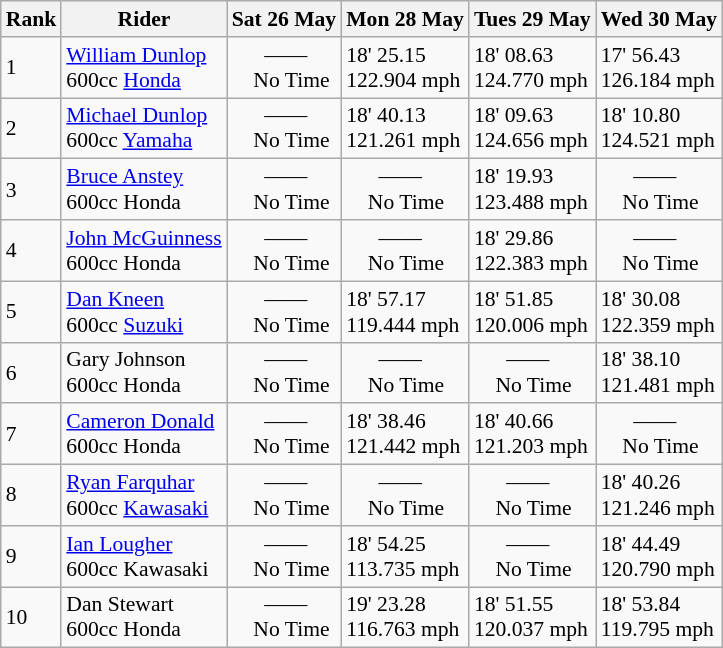<table class="wikitable" style="font-size: 90%;">
<tr style="background:#efefef;">
<th>Rank</th>
<th>Rider</th>
<th>Sat 26 May</th>
<th>Mon 28 May</th>
<th>Tues 29 May</th>
<th>Wed 30 May</th>
</tr>
<tr>
<td>1</td>
<td> <a href='#'>William Dunlop</a><br> 600cc <a href='#'>Honda</a></td>
<td>      ——<br>    No Time</td>
<td>18' 25.15 <br> 122.904 mph</td>
<td>18' 08.63 <br> 124.770 mph</td>
<td>17' 56.43 <br> 126.184 mph</td>
</tr>
<tr>
<td>2</td>
<td> <a href='#'>Michael Dunlop</a><br> 600cc <a href='#'>Yamaha</a></td>
<td>      ——<br>    No Time</td>
<td>18' 40.13 <br> 121.261 mph</td>
<td>18' 09.63 <br> 124.656 mph</td>
<td>18' 10.80 <br> 124.521 mph</td>
</tr>
<tr>
<td>3</td>
<td> <a href='#'>Bruce Anstey</a><br> 600cc Honda</td>
<td>      ——<br>    No Time</td>
<td>      ——<br>    No Time</td>
<td>18' 19.93 <br> 123.488 mph</td>
<td>      ——<br>    No Time</td>
</tr>
<tr>
<td>4</td>
<td> <a href='#'>John McGuinness</a><br> 600cc Honda</td>
<td>      ——<br>    No Time</td>
<td>      ——<br>    No Time</td>
<td>18' 29.86 <br> 122.383 mph</td>
<td>      ——<br>    No Time</td>
</tr>
<tr>
<td>5</td>
<td> <a href='#'>Dan Kneen</a><br> 600cc <a href='#'>Suzuki</a></td>
<td>      ——<br>    No Time</td>
<td>18' 57.17 <br> 119.444 mph</td>
<td>18' 51.85 <br> 120.006 mph</td>
<td>18' 30.08 <br> 122.359 mph</td>
</tr>
<tr>
<td>6</td>
<td> Gary Johnson<br> 600cc Honda</td>
<td>      ——<br>    No Time</td>
<td>      ——<br>    No Time</td>
<td>      ——<br>    No Time</td>
<td>18' 38.10 <br> 121.481 mph</td>
</tr>
<tr>
<td>7</td>
<td> <a href='#'>Cameron Donald</a><br> 600cc Honda</td>
<td>      ——<br>    No Time</td>
<td>18' 38.46 <br> 121.442 mph</td>
<td>18' 40.66 <br> 121.203 mph</td>
<td>      ——<br>    No Time</td>
</tr>
<tr>
<td>8</td>
<td> <a href='#'>Ryan Farquhar</a><br> 600cc <a href='#'>Kawasaki</a></td>
<td>      ——<br>    No Time</td>
<td>      ——<br>    No Time</td>
<td>      ——<br>    No Time</td>
<td>18' 40.26 <br> 121.246 mph</td>
</tr>
<tr>
<td>9</td>
<td> <a href='#'>Ian Lougher</a><br> 600cc Kawasaki</td>
<td>      ——<br>    No Time</td>
<td>18' 54.25 <br> 113.735 mph</td>
<td>      ——<br>    No Time</td>
<td>18' 44.49 <br> 120.790 mph</td>
</tr>
<tr>
<td>10</td>
<td> Dan Stewart<br> 600cc Honda</td>
<td>      ——<br>    No Time</td>
<td>19' 23.28 <br> 116.763 mph</td>
<td>18' 51.55 <br> 120.037 mph</td>
<td>18' 53.84 <br> 119.795 mph</td>
</tr>
</table>
